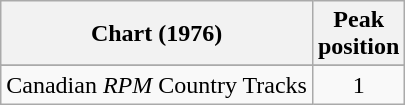<table class="wikitable sortable">
<tr>
<th>Chart (1976)</th>
<th>Peak<br>position</th>
</tr>
<tr>
</tr>
<tr>
<td>Canadian <em>RPM</em> Country Tracks</td>
<td align="center">1</td>
</tr>
</table>
